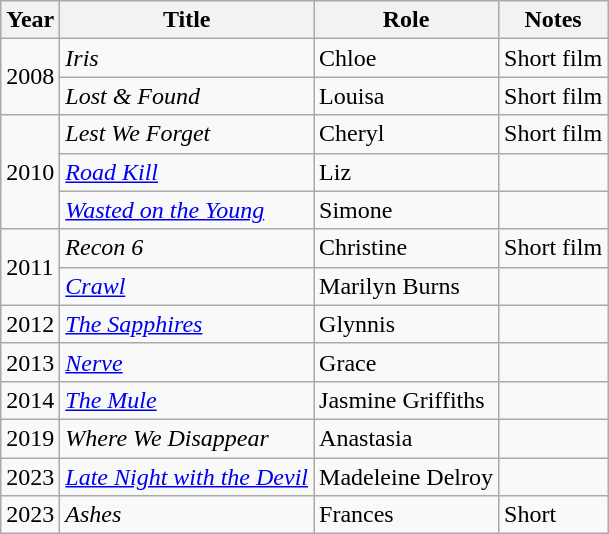<table class="wikitable sortable">
<tr>
<th>Year</th>
<th>Title</th>
<th>Role</th>
<th class="unsortable">Notes</th>
</tr>
<tr>
<td rowspan="2">2008</td>
<td><em>Iris</em></td>
<td>Chloe</td>
<td>Short film</td>
</tr>
<tr>
<td><em>Lost & Found</em></td>
<td>Louisa</td>
<td>Short film</td>
</tr>
<tr>
<td rowspan="3">2010</td>
<td><em>Lest We Forget</em></td>
<td>Cheryl</td>
<td>Short film</td>
</tr>
<tr>
<td><em><a href='#'>Road Kill</a></em></td>
<td>Liz</td>
<td></td>
</tr>
<tr>
<td><em><a href='#'>Wasted on the Young</a></em></td>
<td>Simone</td>
<td></td>
</tr>
<tr>
<td rowspan="2">2011</td>
<td><em>Recon 6</em></td>
<td>Christine</td>
<td>Short film</td>
</tr>
<tr>
<td><em><a href='#'>Crawl</a></em></td>
<td>Marilyn Burns</td>
<td></td>
</tr>
<tr>
<td>2012</td>
<td><em><a href='#'>The Sapphires</a></em></td>
<td>Glynnis</td>
<td></td>
</tr>
<tr>
<td>2013</td>
<td><em><a href='#'>Nerve</a></em></td>
<td>Grace</td>
<td></td>
</tr>
<tr>
<td>2014</td>
<td><em><a href='#'>The Mule</a></em></td>
<td>Jasmine Griffiths</td>
<td></td>
</tr>
<tr>
<td>2019</td>
<td><em>Where We Disappear</em></td>
<td>Anastasia</td>
<td></td>
</tr>
<tr>
<td>2023</td>
<td><em><a href='#'>Late Night with the Devil</a></em></td>
<td>Madeleine Delroy</td>
<td></td>
</tr>
<tr>
<td>2023</td>
<td><em>Ashes</em></td>
<td>Frances</td>
<td>Short</td>
</tr>
</table>
